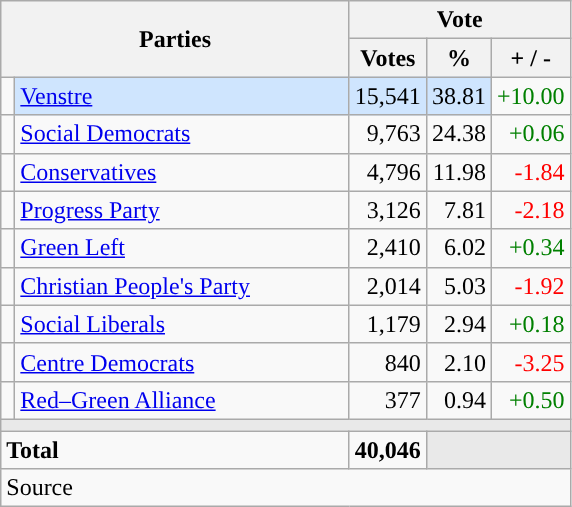<table class="wikitable" style="text-align:right;">
<tr>
<th style="text-align:centre;" rowspan="2" colspan="2" width="225">Parties</th>
<th colspan="3">Vote</th>
</tr>
<tr>
<th width="15">Votes</th>
<th width="15">%</th>
<th width="15">+ / -</th>
</tr>
<tr>
<td width="2" style="color:inherit;background:"></td>
<td bgcolor=#cfe5fe  align="left"><a href='#'>Venstre</a></td>
<td bgcolor=#cfe5fe>15,541</td>
<td bgcolor=#cfe5fe>38.81</td>
<td style=color:green;>+10.00</td>
</tr>
<tr>
<td width="2" style="color:inherit;background:"></td>
<td align="left"><a href='#'>Social Democrats</a></td>
<td>9,763</td>
<td>24.38</td>
<td style=color:green;>+0.06</td>
</tr>
<tr>
<td width="2" style="color:inherit;background:"></td>
<td align="left"><a href='#'>Conservatives</a></td>
<td>4,796</td>
<td>11.98</td>
<td style=color:red;>-1.84</td>
</tr>
<tr>
<td width="2" style="color:inherit;background:"></td>
<td align="left"><a href='#'>Progress Party</a></td>
<td>3,126</td>
<td>7.81</td>
<td style=color:red;>-2.18</td>
</tr>
<tr>
<td width="2" style="color:inherit;background:"></td>
<td align="left"><a href='#'>Green Left</a></td>
<td>2,410</td>
<td>6.02</td>
<td style=color:green;>+0.34</td>
</tr>
<tr>
<td width="2" style="color:inherit;background:"></td>
<td align="left"><a href='#'>Christian People's Party</a></td>
<td>2,014</td>
<td>5.03</td>
<td style=color:red;>-1.92</td>
</tr>
<tr>
<td width="2" style="color:inherit;background:"></td>
<td align="left"><a href='#'>Social Liberals</a></td>
<td>1,179</td>
<td>2.94</td>
<td style=color:green;>+0.18</td>
</tr>
<tr>
<td width="2" style="color:inherit;background:"></td>
<td align="left"><a href='#'>Centre Democrats</a></td>
<td>840</td>
<td>2.10</td>
<td style=color:red;>-3.25</td>
</tr>
<tr>
<td width="2" style="color:inherit;background:"></td>
<td align="left"><a href='#'>Red–Green Alliance</a></td>
<td>377</td>
<td>0.94</td>
<td style=color:green;>+0.50</td>
</tr>
<tr>
<td colspan="7" bgcolor="#E9E9E9"></td>
</tr>
<tr>
<td align="left" colspan="2"><strong>Total</strong></td>
<td><strong>40,046</strong></td>
<td bgcolor="#E9E9E9" colspan="2"></td>
</tr>
<tr>
<td align="left" colspan="6">Source</td>
</tr>
</table>
